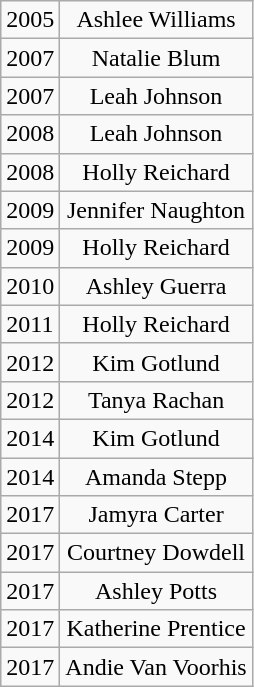<table class="wikitable">
<tr>
<td>2005</td>
<td style="text-align: center;">Ashlee Williams</td>
</tr>
<tr>
<td>2007</td>
<td style="text-align: center;">Natalie Blum</td>
</tr>
<tr>
<td>2007</td>
<td style="text-align: center;">Leah Johnson</td>
</tr>
<tr>
<td>2008</td>
<td style="text-align: center;">Leah Johnson</td>
</tr>
<tr>
<td>2008</td>
<td style="text-align: center;">Holly Reichard</td>
</tr>
<tr>
<td>2009</td>
<td style="text-align: center;">Jennifer Naughton</td>
</tr>
<tr>
<td>2009</td>
<td style="text-align: center;">Holly Reichard</td>
</tr>
<tr>
<td>2010</td>
<td style="text-align: center;">Ashley Guerra</td>
</tr>
<tr>
<td>2011</td>
<td style="text-align: center;">Holly Reichard</td>
</tr>
<tr>
<td>2012</td>
<td style="text-align: center;">Kim Gotlund</td>
</tr>
<tr>
<td>2012</td>
<td style="text-align: center;">Tanya Rachan</td>
</tr>
<tr>
<td>2014</td>
<td style="text-align: center;">Kim Gotlund</td>
</tr>
<tr>
<td>2014</td>
<td style="text-align: center;">Amanda Stepp</td>
</tr>
<tr>
<td>2017</td>
<td style="text-align: center;">Jamyra Carter</td>
</tr>
<tr>
<td>2017</td>
<td style="text-align: center;">Courtney Dowdell</td>
</tr>
<tr>
<td>2017</td>
<td style="text-align: center;">Ashley Potts</td>
</tr>
<tr>
<td>2017</td>
<td style="text-align: center;">Katherine Prentice</td>
</tr>
<tr>
<td>2017</td>
<td style="text-align: center;">Andie Van Voorhis</td>
</tr>
</table>
